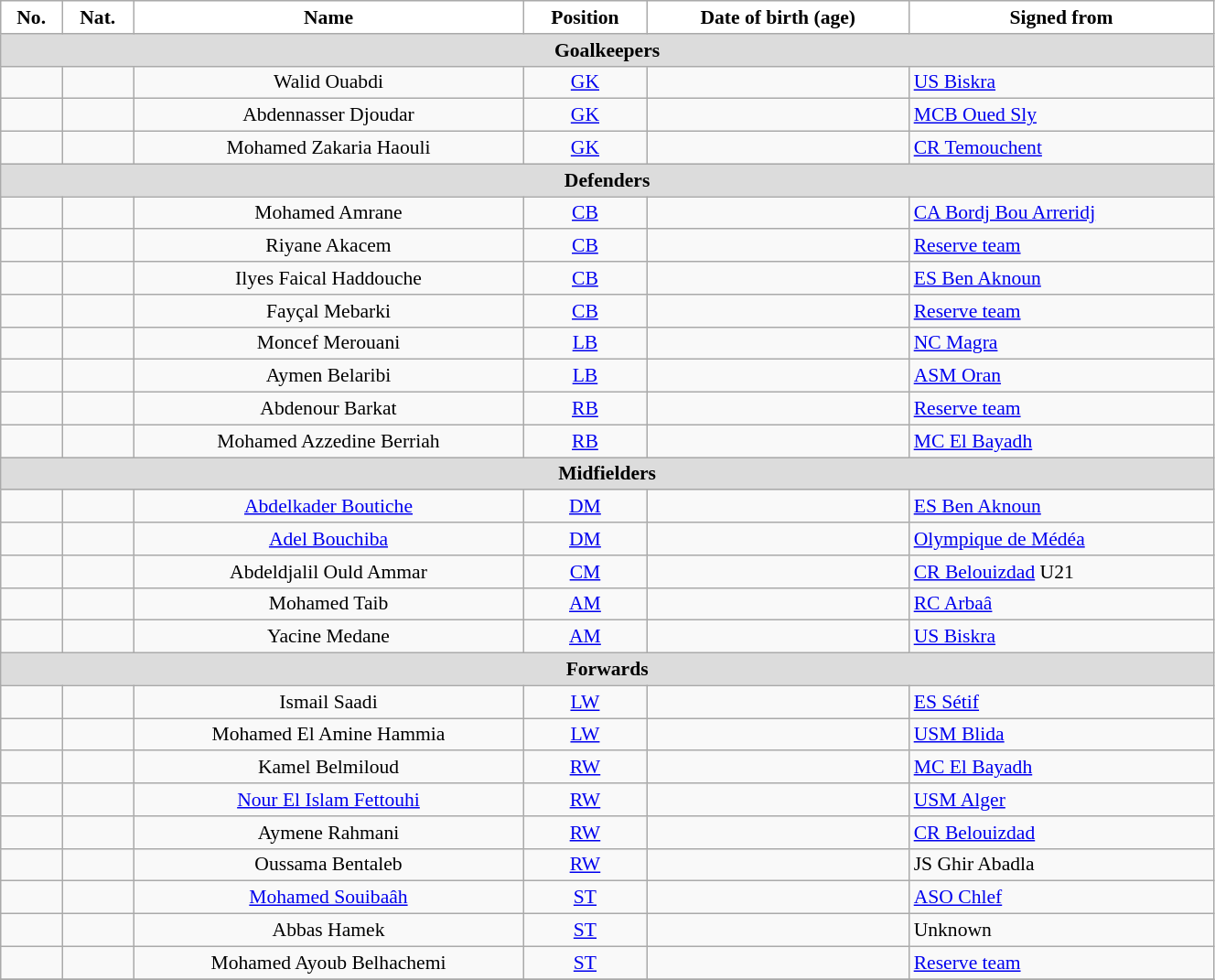<table class="wikitable" style="text-align:center; font-size:90%; width:70%">
<tr>
<th style="background:white; color:black; text-align:center;">No.</th>
<th style="background:white; color:black; text-align:center;">Nat.</th>
<th style="background:white; color:black; text-align:center;">Name</th>
<th style="background:white; color:black; text-align:center;">Position</th>
<th style="background:white; color:black; text-align:center;">Date of birth (age)</th>
<th style="background:white; color:black; text-align:center;">Signed from</th>
</tr>
<tr>
<th colspan=10 style="background:#DCDCDC; text-align:center;">Goalkeepers</th>
</tr>
<tr>
<td></td>
<td></td>
<td>Walid Ouabdi</td>
<td><a href='#'>GK</a></td>
<td></td>
<td style="text-align:left"> <a href='#'>US Biskra</a></td>
</tr>
<tr>
<td></td>
<td></td>
<td>Abdennasser Djoudar</td>
<td><a href='#'>GK</a></td>
<td></td>
<td style="text-align:left"> <a href='#'>MCB Oued Sly</a></td>
</tr>
<tr>
<td></td>
<td></td>
<td>Mohamed Zakaria Haouli</td>
<td><a href='#'>GK</a></td>
<td></td>
<td style="text-align:left"> <a href='#'>CR Temouchent</a></td>
</tr>
<tr>
<th colspan=10 style="background:#DCDCDC; text-align:center;">Defenders</th>
</tr>
<tr>
<td></td>
<td></td>
<td>Mohamed Amrane</td>
<td><a href='#'>CB</a></td>
<td></td>
<td style="text-align:left"> <a href='#'>CA Bordj Bou Arreridj</a></td>
</tr>
<tr>
<td></td>
<td></td>
<td>Riyane Akacem</td>
<td><a href='#'>CB</a></td>
<td></td>
<td style="text-align:left"> <a href='#'>Reserve team</a></td>
</tr>
<tr>
<td></td>
<td></td>
<td>Ilyes Faical Haddouche</td>
<td><a href='#'>CB</a></td>
<td></td>
<td style="text-align:left"> <a href='#'>ES Ben Aknoun</a></td>
</tr>
<tr>
<td></td>
<td></td>
<td>Fayçal Mebarki</td>
<td><a href='#'>CB</a></td>
<td></td>
<td style="text-align:left"> <a href='#'>Reserve team</a></td>
</tr>
<tr>
<td></td>
<td></td>
<td>Moncef Merouani</td>
<td><a href='#'>LB</a></td>
<td></td>
<td style="text-align:left"> <a href='#'>NC Magra</a></td>
</tr>
<tr>
<td></td>
<td></td>
<td>Aymen Belaribi</td>
<td><a href='#'>LB</a></td>
<td></td>
<td style="text-align:left"> <a href='#'>ASM Oran</a></td>
</tr>
<tr>
<td></td>
<td></td>
<td>Abdenour Barkat</td>
<td><a href='#'>RB</a></td>
<td></td>
<td style="text-align:left"> <a href='#'>Reserve team</a></td>
</tr>
<tr>
<td></td>
<td></td>
<td>Mohamed Azzedine Berriah</td>
<td><a href='#'>RB</a></td>
<td></td>
<td style="text-align:left"> <a href='#'>MC El Bayadh</a></td>
</tr>
<tr>
<th colspan=10 style="background:#DCDCDC; text-align:center;">Midfielders</th>
</tr>
<tr>
<td></td>
<td></td>
<td><a href='#'>Abdelkader Boutiche</a></td>
<td><a href='#'>DM</a></td>
<td></td>
<td style="text-align:left"> <a href='#'>ES Ben Aknoun</a></td>
</tr>
<tr>
<td></td>
<td></td>
<td><a href='#'>Adel Bouchiba</a></td>
<td><a href='#'>DM</a></td>
<td></td>
<td style="text-align:left"> <a href='#'>Olympique de Médéa</a></td>
</tr>
<tr>
<td></td>
<td></td>
<td>Abdeldjalil Ould Ammar</td>
<td><a href='#'>CM</a></td>
<td></td>
<td style="text-align:left"> <a href='#'>CR Belouizdad</a> U21</td>
</tr>
<tr>
<td></td>
<td></td>
<td>Mohamed Taib</td>
<td><a href='#'>AM</a></td>
<td></td>
<td style="text-align:left"> <a href='#'>RC Arbaâ</a></td>
</tr>
<tr>
<td></td>
<td></td>
<td>Yacine Medane</td>
<td><a href='#'>AM</a></td>
<td></td>
<td style="text-align:left"> <a href='#'>US Biskra</a></td>
</tr>
<tr>
<th colspan=10 style="background:#DCDCDC; text-align:center;">Forwards</th>
</tr>
<tr>
<td></td>
<td></td>
<td>Ismail Saadi</td>
<td><a href='#'>LW</a></td>
<td></td>
<td style="text-align:left"> <a href='#'>ES Sétif</a></td>
</tr>
<tr>
<td></td>
<td></td>
<td>Mohamed El Amine Hammia</td>
<td><a href='#'>LW</a></td>
<td></td>
<td style="text-align:left"> <a href='#'>USM Blida</a></td>
</tr>
<tr>
<td></td>
<td></td>
<td>Kamel Belmiloud</td>
<td><a href='#'>RW</a></td>
<td></td>
<td style="text-align:left"> <a href='#'>MC El Bayadh</a></td>
</tr>
<tr>
<td></td>
<td></td>
<td><a href='#'>Nour El Islam Fettouhi</a></td>
<td><a href='#'>RW</a></td>
<td></td>
<td style="text-align:left"> <a href='#'>USM Alger</a></td>
</tr>
<tr>
<td></td>
<td></td>
<td>Aymene Rahmani</td>
<td><a href='#'>RW</a></td>
<td></td>
<td style="text-align:left"> <a href='#'>CR Belouizdad</a></td>
</tr>
<tr>
<td></td>
<td></td>
<td>Oussama Bentaleb</td>
<td><a href='#'>RW</a></td>
<td></td>
<td style="text-align:left"> JS Ghir Abadla</td>
</tr>
<tr>
<td></td>
<td></td>
<td><a href='#'>Mohamed Souibaâh</a></td>
<td><a href='#'>ST</a></td>
<td></td>
<td style="text-align:left"> <a href='#'>ASO Chlef</a></td>
</tr>
<tr>
<td></td>
<td></td>
<td>Abbas Hamek</td>
<td><a href='#'>ST</a></td>
<td></td>
<td style="text-align:left"> Unknown</td>
</tr>
<tr>
<td></td>
<td></td>
<td>Mohamed Ayoub Belhachemi</td>
<td><a href='#'>ST</a></td>
<td></td>
<td style="text-align:left"> <a href='#'>Reserve team</a></td>
</tr>
<tr>
</tr>
</table>
